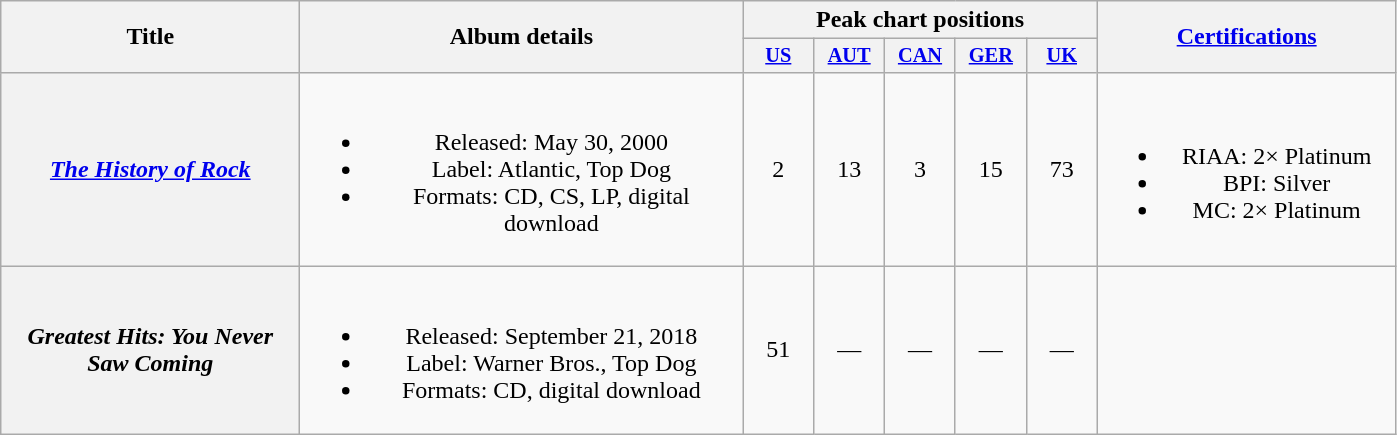<table class="wikitable plainrowheaders" style="text-align:center;">
<tr>
<th scope="col" rowspan="2" style="width:12em;">Title</th>
<th scope="col" rowspan="2" style="width:18em;">Album details</th>
<th scope="col" colspan="5">Peak chart positions</th>
<th scope="col" rowspan="2" style="width:12em;"><a href='#'>Certifications</a></th>
</tr>
<tr>
<th style="width:3em;font-size:85%;"><a href='#'>US</a><br></th>
<th style="width:3em;font-size:85%;"><a href='#'>AUT</a><br></th>
<th style="width:3em;font-size:85%;"><a href='#'>CAN</a><br></th>
<th style="width:3em;font-size:85%;"><a href='#'>GER</a><br></th>
<th style="width:3em;font-size:85%;"><a href='#'>UK</a><br></th>
</tr>
<tr>
<th scope="row"><em><a href='#'>The History of Rock</a></em></th>
<td><br><ul><li>Released: May 30, 2000</li><li>Label: Atlantic, Top Dog</li><li>Formats: CD, CS, LP, digital download</li></ul></td>
<td>2</td>
<td>13</td>
<td>3</td>
<td>15</td>
<td>73</td>
<td><br><ul><li>RIAA: 2× Platinum</li><li>BPI: Silver</li><li>MC: 2× Platinum</li></ul></td>
</tr>
<tr>
<th scope="row"><em>Greatest Hits: You Never Saw Coming</em></th>
<td><br><ul><li>Released: September 21, 2018</li><li>Label: Warner Bros., Top Dog</li><li>Formats: CD, digital download</li></ul></td>
<td>51</td>
<td>—</td>
<td>—</td>
<td>—</td>
<td>—</td>
<td></td>
</tr>
</table>
